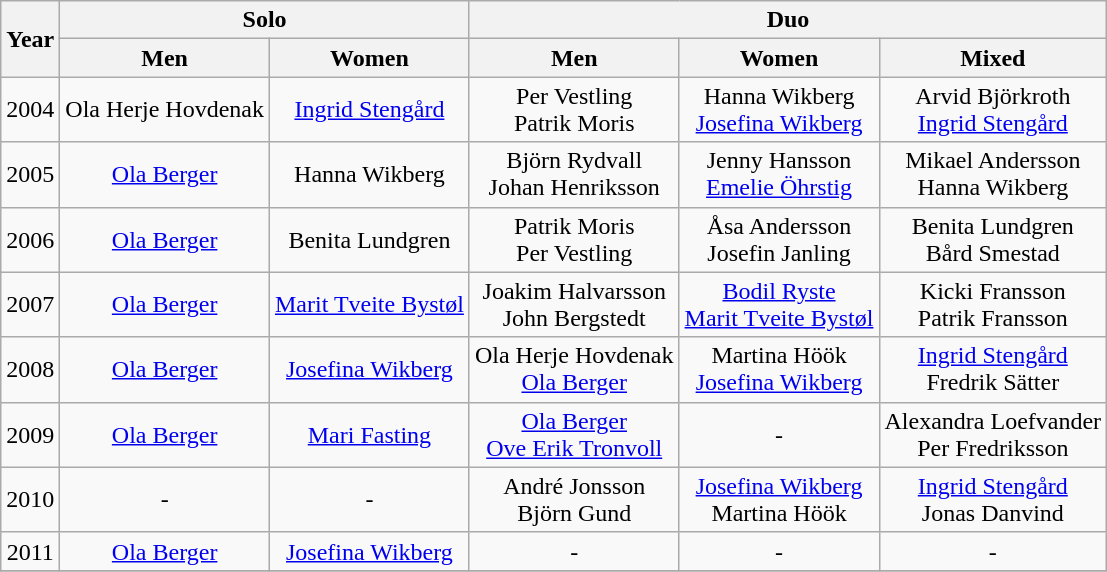<table class="wikitable" style="text-align: center">
<tr>
<th rowspan="2">Year</th>
<th colspan="2">Solo</th>
<th colspan="3">Duo</th>
</tr>
<tr>
<th>Men</th>
<th>Women</th>
<th>Men</th>
<th>Women</th>
<th>Mixed</th>
</tr>
<tr>
<td>2004</td>
<td>Ola Herje Hovdenak</td>
<td><a href='#'>Ingrid Stengård</a></td>
<td>Per Vestling<br>Patrik Moris</td>
<td>Hanna Wikberg<br><a href='#'>Josefina Wikberg</a></td>
<td>Arvid Björkroth<br><a href='#'>Ingrid Stengård</a></td>
</tr>
<tr>
<td>2005</td>
<td><a href='#'>Ola Berger</a></td>
<td>Hanna Wikberg</td>
<td>Björn Rydvall<br>Johan Henriksson</td>
<td>Jenny Hansson<br><a href='#'>Emelie Öhrstig</a></td>
<td>Mikael Andersson<br>Hanna Wikberg</td>
</tr>
<tr>
<td>2006</td>
<td><a href='#'>Ola Berger</a></td>
<td>Benita Lundgren</td>
<td>Patrik Moris<br>Per Vestling</td>
<td>Åsa Andersson<br>Josefin Janling</td>
<td>Benita Lundgren<br>Bård Smestad</td>
</tr>
<tr>
<td>2007</td>
<td><a href='#'>Ola Berger</a></td>
<td><a href='#'>Marit Tveite Bystøl</a></td>
<td>Joakim Halvarsson<br>John Bergstedt</td>
<td><a href='#'>Bodil Ryste</a><br><a href='#'>Marit Tveite Bystøl</a></td>
<td>Kicki Fransson<br>Patrik Fransson</td>
</tr>
<tr>
<td>2008</td>
<td><a href='#'>Ola Berger</a></td>
<td><a href='#'>Josefina Wikberg</a></td>
<td>Ola Herje Hovdenak<br><a href='#'>Ola Berger</a></td>
<td>Martina Höök<br><a href='#'>Josefina Wikberg</a></td>
<td><a href='#'>Ingrid Stengård</a><br>Fredrik Sätter</td>
</tr>
<tr>
<td>2009</td>
<td><a href='#'>Ola Berger</a></td>
<td><a href='#'>Mari Fasting</a></td>
<td><a href='#'>Ola Berger</a><br><a href='#'>Ove Erik Tronvoll</a></td>
<td>-</td>
<td>Alexandra Loefvander<br>Per Fredriksson</td>
</tr>
<tr>
<td>2010</td>
<td>-</td>
<td>-</td>
<td>André Jonsson<br>Björn Gund</td>
<td><a href='#'>Josefina Wikberg</a><br>Martina Höök</td>
<td><a href='#'>Ingrid Stengård</a><br>Jonas Danvind</td>
</tr>
<tr>
<td>2011</td>
<td><a href='#'>Ola Berger</a></td>
<td><a href='#'>Josefina Wikberg</a></td>
<td>-</td>
<td>-</td>
<td>-</td>
</tr>
<tr>
</tr>
</table>
